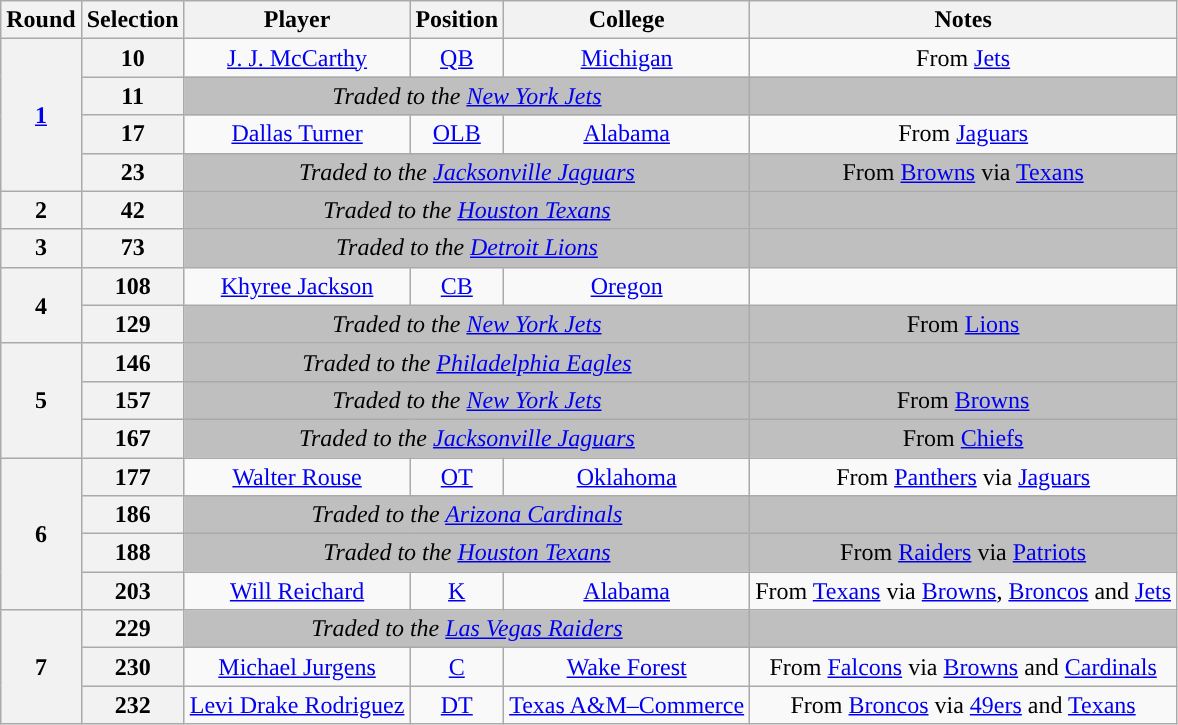<table class="wikitable" style="text-align:center">
<tr>
<th>Round</th>
<th>Selection</th>
<th>Player</th>
<th>Position</th>
<th>College</th>
<th>Notes</th>
</tr>
<tr>
<th rowspan="4"><a href='#'>1</a></th>
<th>10</th>
<td><a href='#'>J. J. McCarthy</a></td>
<td><a href='#'>QB</a></td>
<td><a href='#'>Michigan</a></td>
<td>From <a href='#'>Jets</a></td>
</tr>
<tr>
<th>11</th>
<td colspan="3" style="background:#BFBFBF"><em>Traded to the <a href='#'>New York Jets</a></em></td>
<td style="background:#BFBFBF"></td>
</tr>
<tr>
<th>17</th>
<td><a href='#'>Dallas Turner</a></td>
<td><a href='#'>OLB</a></td>
<td><a href='#'>Alabama</a></td>
<td>From <a href='#'>Jaguars</a></td>
</tr>
<tr>
<th>23</th>
<td colspan="3" style="background:#BFBFBF"><em>Traded to the <a href='#'>Jacksonville Jaguars</a></em></td>
<td style="background:#BFBFBF">From <a href='#'>Browns</a> via <a href='#'>Texans</a></td>
</tr>
<tr>
<th>2</th>
<th>42</th>
<td colspan="3" style="background:#BFBFBF"><em>Traded to the <a href='#'>Houston Texans</a></em></td>
<td style="background:#BFBFBF"></td>
</tr>
<tr>
<th>3</th>
<th>73</th>
<td colspan="3" style="background:#BFBFBF"><em>Traded to the <a href='#'>Detroit Lions</a></em></td>
<td style="background:#BFBFBF"></td>
</tr>
<tr>
<th rowspan="2">4</th>
<th>108</th>
<td><a href='#'>Khyree Jackson</a></td>
<td><a href='#'>CB</a></td>
<td><a href='#'>Oregon</a></td>
<td></td>
</tr>
<tr>
<th>129</th>
<td colspan="3" style="background:#BFBFBF"><em>Traded to the <a href='#'>New York Jets</a></em></td>
<td style="background:#BFBFBF">From <a href='#'>Lions</a></td>
</tr>
<tr>
<th rowspan="3">5</th>
<th>146</th>
<td colspan="3" style="background:#BFBFBF"><em>Traded to the <a href='#'>Philadelphia Eagles</a></em></td>
<td style="background:#BFBFBF"></td>
</tr>
<tr>
<th>157</th>
<td colspan="3" style="background:#BFBFBF"><em>Traded to the <a href='#'>New York Jets</a></em></td>
<td style="background:#BFBFBF">From <a href='#'>Browns</a></td>
</tr>
<tr>
<th>167</th>
<td colspan="3" style="background:#BFBFBF"><em>Traded to the <a href='#'>Jacksonville Jaguars</a></em></td>
<td style="background:#BFBFBF">From <a href='#'>Chiefs</a></td>
</tr>
<tr>
<th rowspan="4">6</th>
<th>177</th>
<td><a href='#'>Walter Rouse</a></td>
<td><a href='#'>OT</a></td>
<td><a href='#'>Oklahoma</a></td>
<td>From <a href='#'>Panthers</a> via <a href='#'>Jaguars</a></td>
</tr>
<tr>
<th>186</th>
<td colspan="3" style="background:#BFBFBF"><em>Traded to the <a href='#'>Arizona Cardinals</a></em></td>
<td style="background:#BFBFBF"></td>
</tr>
<tr>
<th>188</th>
<td colspan="3" style="background:#BFBFBF"><em>Traded to the <a href='#'>Houston Texans</a></em></td>
<td style="background:#BFBFBF">From <a href='#'>Raiders</a> via <a href='#'>Patriots</a></td>
</tr>
<tr>
<th>203</th>
<td><a href='#'>Will Reichard</a></td>
<td><a href='#'>K</a></td>
<td><a href='#'>Alabama</a></td>
<td>From <a href='#'>Texans</a> via <a href='#'>Browns</a>, <a href='#'>Broncos</a> and <a href='#'>Jets</a></td>
</tr>
<tr>
<th rowspan="3">7</th>
<th>229</th>
<td colspan="3" style="background:#BFBFBF"><em>Traded to the <a href='#'>Las Vegas Raiders</a></em></td>
<td style="background:#BFBFBF"></td>
</tr>
<tr>
<th>230</th>
<td><a href='#'>Michael Jurgens</a></td>
<td><a href='#'>C</a></td>
<td><a href='#'>Wake Forest</a></td>
<td>From <a href='#'>Falcons</a> via <a href='#'>Browns</a> and <a href='#'>Cardinals</a></td>
</tr>
<tr>
<th>232</th>
<td><a href='#'>Levi Drake Rodriguez</a></td>
<td><a href='#'>DT</a></td>
<td><a href='#'>Texas A&M–Commerce</a></td>
<td>From <a href='#'>Broncos</a> via <a href='#'>49ers</a> and <a href='#'>Texans</a></td>
</tr>
</table>
